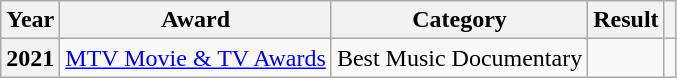<table class="wikitable plainrowheaders">
<tr>
<th>Year</th>
<th>Award</th>
<th>Category</th>
<th>Result</th>
<th></th>
</tr>
<tr>
<th scope="row">2021</th>
<td><a href='#'>MTV Movie & TV Awards</a></td>
<td>Best Music Documentary</td>
<td></td>
<td align=center></td>
</tr>
</table>
